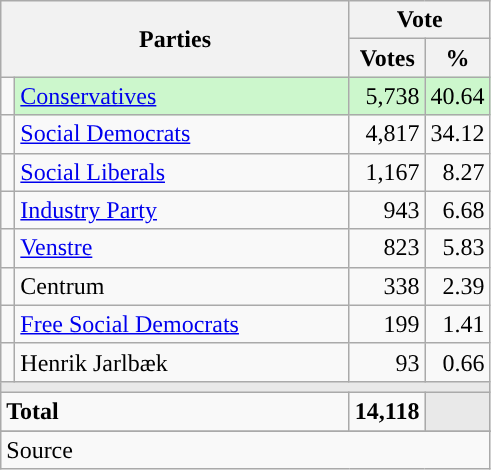<table class="wikitable" style="text-align:right;">
<tr>
<th style="text-align:centre;" rowspan="2" colspan="2" width="225">Parties</th>
<th colspan="3">Vote</th>
</tr>
<tr>
<th width="15">Votes</th>
<th width="15">%</th>
</tr>
<tr>
<td width="2" style="color:inherit;background:"></td>
<td bgcolor=#ccf7cc  align="left"><a href='#'>Conservatives</a></td>
<td bgcolor=#ccf7cc>5,738</td>
<td bgcolor=#ccf7cc>40.64</td>
</tr>
<tr>
<td width="2" style="color:inherit;background:"></td>
<td align="left"><a href='#'>Social Democrats</a></td>
<td>4,817</td>
<td>34.12</td>
</tr>
<tr>
<td width="2" style="color:inherit;background:"></td>
<td align="left"><a href='#'>Social Liberals</a></td>
<td>1,167</td>
<td>8.27</td>
</tr>
<tr>
<td width="2" style="color:inherit;background:"></td>
<td align="left"><a href='#'>Industry Party</a></td>
<td>943</td>
<td>6.68</td>
</tr>
<tr>
<td width="2" style="color:inherit;background:"></td>
<td align="left"><a href='#'>Venstre</a></td>
<td>823</td>
<td>5.83</td>
</tr>
<tr>
<td width="2" style="color:inherit;background:"></td>
<td align="left">Centrum</td>
<td>338</td>
<td>2.39</td>
</tr>
<tr>
<td width="2" style="color:inherit;background:"></td>
<td align="left"><a href='#'>Free Social Democrats</a></td>
<td>199</td>
<td>1.41</td>
</tr>
<tr>
<td width="2" style="color:inherit;background:"></td>
<td align="left">Henrik Jarlbæk</td>
<td>93</td>
<td>0.66</td>
</tr>
<tr>
<td colspan="7" bgcolor="#E9E9E9"></td>
</tr>
<tr>
<td align="left" colspan="2"><strong>Total</strong></td>
<td><strong>14,118</strong></td>
<td bgcolor="#E9E9E9" colspan="2"></td>
</tr>
<tr>
</tr>
<tr>
<td align="left" colspan="6">Source</td>
</tr>
</table>
